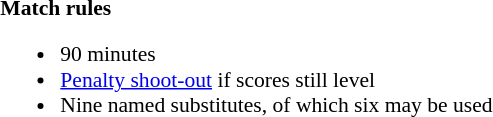<table width=100% style="font-size:90%">
<tr>
<td></td>
<td style="width:60%; vertical-align:top;"><br><strong>Match rules</strong><ul><li>90 minutes</li><li><a href='#'>Penalty shoot-out</a> if scores still level</li><li>Nine named substitutes, of which six may be used</li></ul></td>
</tr>
</table>
